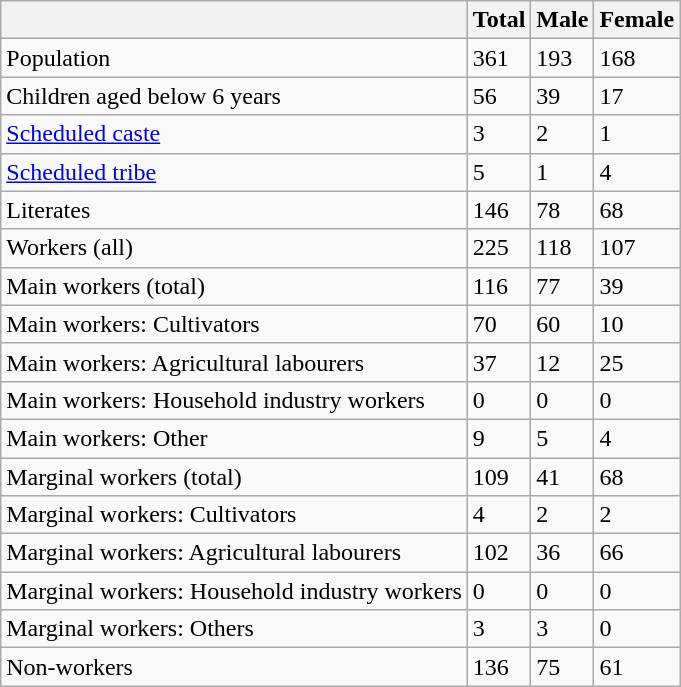<table class="wikitable sortable">
<tr>
<th></th>
<th>Total</th>
<th>Male</th>
<th>Female</th>
</tr>
<tr>
<td>Population</td>
<td>361</td>
<td>193</td>
<td>168</td>
</tr>
<tr>
<td>Children aged below 6 years</td>
<td>56</td>
<td>39</td>
<td>17</td>
</tr>
<tr>
<td><a href='#'>Scheduled caste</a></td>
<td>3</td>
<td>2</td>
<td>1</td>
</tr>
<tr>
<td><a href='#'>Scheduled tribe</a></td>
<td>5</td>
<td>1</td>
<td>4</td>
</tr>
<tr>
<td>Literates</td>
<td>146</td>
<td>78</td>
<td>68</td>
</tr>
<tr>
<td>Workers (all)</td>
<td>225</td>
<td>118</td>
<td>107</td>
</tr>
<tr>
<td>Main workers (total)</td>
<td>116</td>
<td>77</td>
<td>39</td>
</tr>
<tr>
<td>Main workers: Cultivators</td>
<td>70</td>
<td>60</td>
<td>10</td>
</tr>
<tr>
<td>Main workers: Agricultural labourers</td>
<td>37</td>
<td>12</td>
<td>25</td>
</tr>
<tr>
<td>Main workers: Household industry workers</td>
<td>0</td>
<td>0</td>
<td>0</td>
</tr>
<tr>
<td>Main workers: Other</td>
<td>9</td>
<td>5</td>
<td>4</td>
</tr>
<tr>
<td>Marginal workers (total)</td>
<td>109</td>
<td>41</td>
<td>68</td>
</tr>
<tr>
<td>Marginal workers: Cultivators</td>
<td>4</td>
<td>2</td>
<td>2</td>
</tr>
<tr>
<td>Marginal workers: Agricultural labourers</td>
<td>102</td>
<td>36</td>
<td>66</td>
</tr>
<tr>
<td>Marginal workers: Household industry workers</td>
<td>0</td>
<td>0</td>
<td>0</td>
</tr>
<tr>
<td>Marginal workers: Others</td>
<td>3</td>
<td>3</td>
<td>0</td>
</tr>
<tr>
<td>Non-workers</td>
<td>136</td>
<td>75</td>
<td>61</td>
</tr>
</table>
